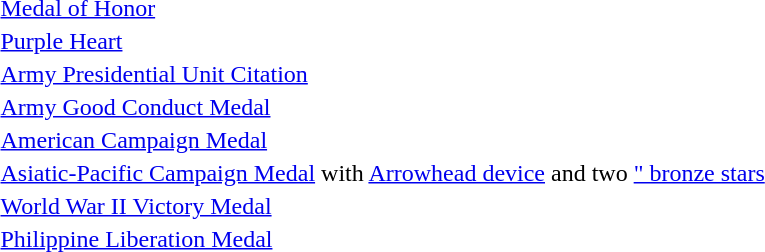<table>
<tr>
<td></td>
<td><a href='#'>Medal of Honor</a></td>
</tr>
<tr>
<td></td>
<td><a href='#'>Purple Heart</a></td>
</tr>
<tr>
<td></td>
<td><a href='#'>Army Presidential Unit Citation</a></td>
</tr>
<tr>
<td></td>
<td><a href='#'>Army Good Conduct Medal</a></td>
</tr>
<tr>
<td></td>
<td><a href='#'>American Campaign Medal</a></td>
</tr>
<tr>
<td></td>
<td><a href='#'>Asiatic-Pacific Campaign Medal</a> with <a href='#'>Arrowhead device</a> and two <a href='#'>" bronze stars</a></td>
</tr>
<tr>
<td></td>
<td><a href='#'>World War II Victory Medal</a></td>
</tr>
<tr>
<td></td>
<td><a href='#'>Philippine Liberation Medal</a></td>
</tr>
<tr>
</tr>
</table>
